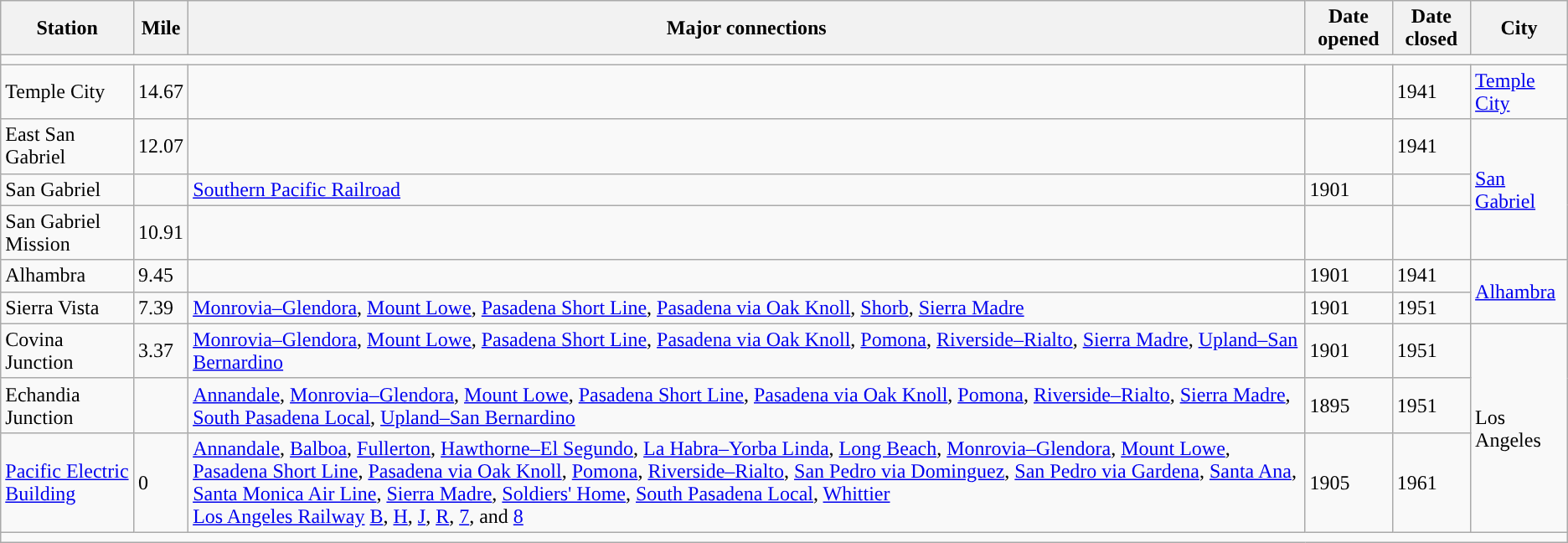<table class="wikitable">
<tr>
<th>Station</th>
<th>Mile</th>
<th>Major connections</th>
<th>Date opened</th>
<th>Date closed</th>
<th>City</th>
</tr>
<tr>
<td colspan = "6"></td>
</tr>
<tr>
<td>Temple City</td>
<td>14.67</td>
<td></td>
<td></td>
<td>1941</td>
<td><a href='#'>Temple City</a></td>
</tr>
<tr>
<td>East San Gabriel</td>
<td>12.07</td>
<td></td>
<td></td>
<td>1941</td>
<td rowspan=3><a href='#'>San Gabriel</a></td>
</tr>
<tr>
<td>San Gabriel</td>
<td></td>
<td><a href='#'>Southern Pacific Railroad</a></td>
<td>1901</td>
<td></td>
</tr>
<tr>
<td>San Gabriel Mission</td>
<td>10.91</td>
<td></td>
<td></td>
<td></td>
</tr>
<tr>
<td>Alhambra</td>
<td>9.45</td>
<td></td>
<td>1901</td>
<td>1941</td>
<td rowspan=2><a href='#'>Alhambra</a></td>
</tr>
<tr>
<td>Sierra Vista</td>
<td>7.39</td>
<td><a href='#'>Monrovia–Glendora</a>, <a href='#'>Mount Lowe</a>, <a href='#'>Pasadena Short Line</a>, <a href='#'>Pasadena via Oak Knoll</a>, <a href='#'>Shorb</a>, <a href='#'>Sierra Madre</a></td>
<td>1901</td>
<td>1951</td>
</tr>
<tr>
<td>Covina Junction</td>
<td>3.37</td>
<td><a href='#'>Monrovia–Glendora</a>, <a href='#'>Mount Lowe</a>, <a href='#'>Pasadena Short Line</a>, <a href='#'>Pasadena via Oak Knoll</a>, <a href='#'>Pomona</a>, <a href='#'>Riverside–Rialto</a>, <a href='#'>Sierra Madre</a>, <a href='#'>Upland–San Bernardino</a></td>
<td>1901</td>
<td>1951</td>
<td rowspan=3>Los Angeles</td>
</tr>
<tr>
<td>Echandia Junction</td>
<td></td>
<td><a href='#'>Annandale</a>, <a href='#'>Monrovia–Glendora</a>, <a href='#'>Mount Lowe</a>, <a href='#'>Pasadena Short Line</a>, <a href='#'>Pasadena via Oak Knoll</a>, <a href='#'>Pomona</a>, <a href='#'>Riverside–Rialto</a>, <a href='#'>Sierra Madre</a>, <a href='#'>South Pasadena Local</a>, <a href='#'>Upland–San Bernardino</a></td>
<td>1895</td>
<td>1951</td>
</tr>
<tr>
<td><a href='#'>Pacific Electric Building</a></td>
<td>0</td>
<td><a href='#'>Annandale</a>, <a href='#'>Balboa</a>, <a href='#'>Fullerton</a>, <a href='#'>Hawthorne–El Segundo</a>, <a href='#'>La Habra–Yorba Linda</a>, <a href='#'>Long Beach</a>, <a href='#'>Monrovia–Glendora</a>, <a href='#'>Mount Lowe</a>, <a href='#'>Pasadena Short Line</a>, <a href='#'>Pasadena via Oak Knoll</a>, <a href='#'>Pomona</a>, <a href='#'>Riverside–Rialto</a>, <a href='#'>San Pedro via Dominguez</a>, <a href='#'>San Pedro via Gardena</a>, <a href='#'>Santa Ana</a>, <a href='#'>Santa Monica Air Line</a>, <a href='#'>Sierra Madre</a>, <a href='#'>Soldiers' Home</a>, <a href='#'>South Pasadena Local</a>, <a href='#'>Whittier</a><br><a href='#'>Los Angeles Railway</a> <a href='#'>B</a>, <a href='#'>H</a>, <a href='#'>J</a>, <a href='#'>R</a>, <a href='#'>7</a>, and <a href='#'>8</a></td>
<td>1905</td>
<td>1961</td>
</tr>
<tr>
<td colspan = "6"></td>
</tr>
</table>
